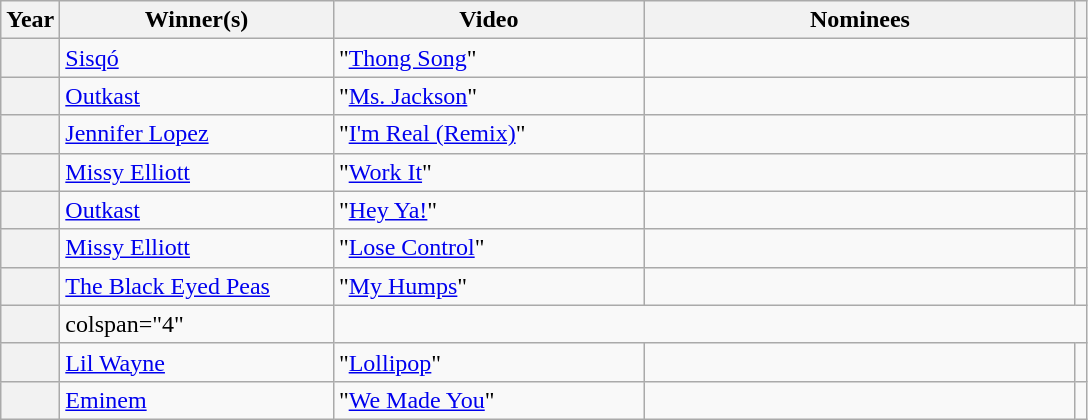<table class="wikitable sortable">
<tr>
<th scope="col">Year</th>
<th scope="col" style="width:175px;">Winner(s)</th>
<th scope="col" style="width:200px;">Video</th>
<th scope="col" style="width:280px;">Nominees</th>
<th scope="col" class="unsortable"></th>
</tr>
<tr>
<th scope="row"></th>
<td><a href='#'>Sisqó</a></td>
<td>"<a href='#'>Thong Song</a>"</td>
<td></td>
<td align="center"></td>
</tr>
<tr>
<th scope="row"></th>
<td><a href='#'>Outkast</a></td>
<td>"<a href='#'>Ms. Jackson</a>"</td>
<td></td>
<td align="center"></td>
</tr>
<tr>
<th scope="row"></th>
<td><a href='#'>Jennifer Lopez</a> </td>
<td>"<a href='#'>I'm Real (Remix)</a>"</td>
<td></td>
<td align="center"></td>
</tr>
<tr>
<th scope="row"></th>
<td><a href='#'>Missy Elliott</a></td>
<td>"<a href='#'>Work It</a>"</td>
<td></td>
<td align="center"></td>
</tr>
<tr>
<th scope="row"></th>
<td><a href='#'>Outkast</a></td>
<td>"<a href='#'>Hey Ya!</a>"</td>
<td></td>
<td align="center"></td>
</tr>
<tr>
<th scope="row"></th>
<td><a href='#'>Missy Elliott</a> </td>
<td>"<a href='#'>Lose Control</a>"</td>
<td></td>
<td align="center"></td>
</tr>
<tr>
<th scope="row"></th>
<td><a href='#'>The Black Eyed Peas</a></td>
<td>"<a href='#'>My Humps</a>"</td>
<td></td>
<td align="center"></td>
</tr>
<tr>
<th scope="row"></th>
<td>colspan="4" </td>
</tr>
<tr>
<th scope="row"></th>
<td><a href='#'>Lil Wayne</a> </td>
<td>"<a href='#'>Lollipop</a>"</td>
<td></td>
<td align="center"></td>
</tr>
<tr>
<th scope="row"></th>
<td><a href='#'>Eminem</a></td>
<td>"<a href='#'>We Made You</a>"</td>
<td></td>
<td align="center"></td>
</tr>
</table>
